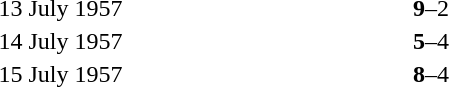<table style="text-align:center" width=500>
<tr>
<th width=30%></th>
<th width=30%></th>
<th width=10%></th>
<th width=30%></th>
<th width=10%></th>
</tr>
<tr>
<td>13 July 1957</td>
<td align="right"><strong></strong></td>
<td><strong>9</strong>–2</td>
<td align="left"></td>
</tr>
<tr>
<td>14 July 1957</td>
<td align="right"><strong></strong></td>
<td><strong>5</strong>–4</td>
<td align="left"></td>
</tr>
<tr>
<td>15 July 1957</td>
<td align="right"><strong></strong></td>
<td><strong>8</strong>–4</td>
<td align="left"></td>
</tr>
</table>
